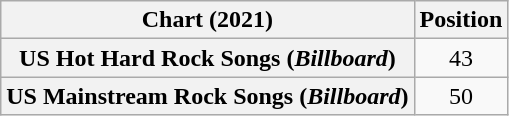<table class="wikitable plainrowheaders" style="text-align:center">
<tr>
<th>Chart (2021)</th>
<th>Position</th>
</tr>
<tr>
<th scope="row">US Hot Hard Rock Songs (<em>Billboard</em>)</th>
<td>43</td>
</tr>
<tr>
<th scope="row">US Mainstream Rock Songs (<em>Billboard</em>)</th>
<td>50</td>
</tr>
</table>
